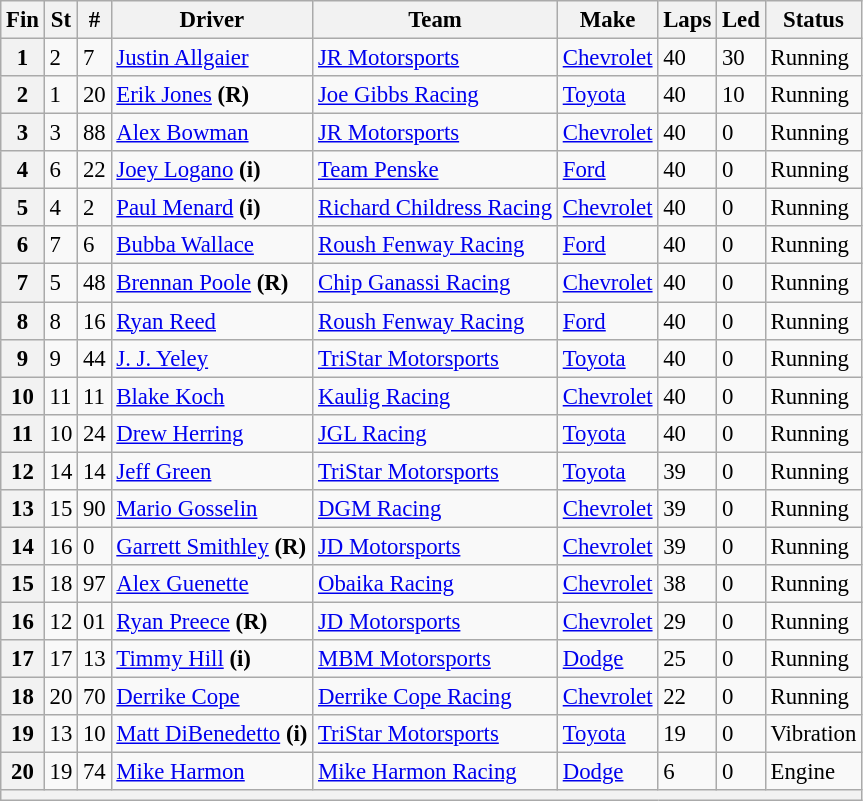<table class="wikitable" style="font-size:95%">
<tr>
<th>Fin</th>
<th>St</th>
<th>#</th>
<th>Driver</th>
<th>Team</th>
<th>Make</th>
<th>Laps</th>
<th>Led</th>
<th>Status</th>
</tr>
<tr>
<th>1</th>
<td>2</td>
<td>7</td>
<td><a href='#'>Justin Allgaier</a></td>
<td><a href='#'>JR Motorsports</a></td>
<td><a href='#'>Chevrolet</a></td>
<td>40</td>
<td>30</td>
<td>Running</td>
</tr>
<tr>
<th>2</th>
<td>1</td>
<td>20</td>
<td><a href='#'>Erik Jones</a> <strong>(R)</strong></td>
<td><a href='#'>Joe Gibbs Racing</a></td>
<td><a href='#'>Toyota</a></td>
<td>40</td>
<td>10</td>
<td>Running</td>
</tr>
<tr>
<th>3</th>
<td>3</td>
<td>88</td>
<td><a href='#'>Alex Bowman</a></td>
<td><a href='#'>JR Motorsports</a></td>
<td><a href='#'>Chevrolet</a></td>
<td>40</td>
<td>0</td>
<td>Running</td>
</tr>
<tr>
<th>4</th>
<td>6</td>
<td>22</td>
<td><a href='#'>Joey Logano</a> <strong>(i)</strong></td>
<td><a href='#'>Team Penske</a></td>
<td><a href='#'>Ford</a></td>
<td>40</td>
<td>0</td>
<td>Running</td>
</tr>
<tr>
<th>5</th>
<td>4</td>
<td>2</td>
<td><a href='#'>Paul Menard</a> <strong>(i)</strong></td>
<td><a href='#'>Richard Childress Racing</a></td>
<td><a href='#'>Chevrolet</a></td>
<td>40</td>
<td>0</td>
<td>Running</td>
</tr>
<tr>
<th>6</th>
<td>7</td>
<td>6</td>
<td><a href='#'>Bubba Wallace</a></td>
<td><a href='#'>Roush Fenway Racing</a></td>
<td><a href='#'>Ford</a></td>
<td>40</td>
<td>0</td>
<td>Running</td>
</tr>
<tr>
<th>7</th>
<td>5</td>
<td>48</td>
<td><a href='#'>Brennan Poole</a> <strong>(R)</strong></td>
<td><a href='#'>Chip Ganassi Racing</a></td>
<td><a href='#'>Chevrolet</a></td>
<td>40</td>
<td>0</td>
<td>Running</td>
</tr>
<tr>
<th>8</th>
<td>8</td>
<td>16</td>
<td><a href='#'>Ryan Reed</a></td>
<td><a href='#'>Roush Fenway Racing</a></td>
<td><a href='#'>Ford</a></td>
<td>40</td>
<td>0</td>
<td>Running</td>
</tr>
<tr>
<th>9</th>
<td>9</td>
<td>44</td>
<td><a href='#'>J. J. Yeley</a></td>
<td><a href='#'>TriStar Motorsports</a></td>
<td><a href='#'>Toyota</a></td>
<td>40</td>
<td>0</td>
<td>Running</td>
</tr>
<tr>
<th>10</th>
<td>11</td>
<td>11</td>
<td><a href='#'>Blake Koch</a></td>
<td><a href='#'>Kaulig Racing</a></td>
<td><a href='#'>Chevrolet</a></td>
<td>40</td>
<td>0</td>
<td>Running</td>
</tr>
<tr>
<th>11</th>
<td>10</td>
<td>24</td>
<td><a href='#'>Drew Herring</a></td>
<td><a href='#'>JGL Racing</a></td>
<td><a href='#'>Toyota</a></td>
<td>40</td>
<td>0</td>
<td>Running</td>
</tr>
<tr>
<th>12</th>
<td>14</td>
<td>14</td>
<td><a href='#'>Jeff Green</a></td>
<td><a href='#'>TriStar Motorsports</a></td>
<td><a href='#'>Toyota</a></td>
<td>39</td>
<td>0</td>
<td>Running</td>
</tr>
<tr>
<th>13</th>
<td>15</td>
<td>90</td>
<td><a href='#'>Mario Gosselin</a></td>
<td><a href='#'>DGM Racing</a></td>
<td><a href='#'>Chevrolet</a></td>
<td>39</td>
<td>0</td>
<td>Running</td>
</tr>
<tr>
<th>14</th>
<td>16</td>
<td>0</td>
<td><a href='#'>Garrett Smithley</a> <strong>(R)</strong></td>
<td><a href='#'>JD Motorsports</a></td>
<td><a href='#'>Chevrolet</a></td>
<td>39</td>
<td>0</td>
<td>Running</td>
</tr>
<tr>
<th>15</th>
<td>18</td>
<td>97</td>
<td><a href='#'>Alex Guenette</a></td>
<td><a href='#'>Obaika Racing</a></td>
<td><a href='#'>Chevrolet</a></td>
<td>38</td>
<td>0</td>
<td>Running</td>
</tr>
<tr>
<th>16</th>
<td>12</td>
<td>01</td>
<td><a href='#'>Ryan Preece</a> <strong>(R)</strong></td>
<td><a href='#'>JD Motorsports</a></td>
<td><a href='#'>Chevrolet</a></td>
<td>29</td>
<td>0</td>
<td>Running</td>
</tr>
<tr>
<th>17</th>
<td>17</td>
<td>13</td>
<td><a href='#'>Timmy Hill</a> <strong>(i)</strong></td>
<td><a href='#'>MBM Motorsports</a></td>
<td><a href='#'>Dodge</a></td>
<td>25</td>
<td>0</td>
<td>Running</td>
</tr>
<tr>
<th>18</th>
<td>20</td>
<td>70</td>
<td><a href='#'>Derrike Cope</a></td>
<td><a href='#'>Derrike Cope Racing</a></td>
<td><a href='#'>Chevrolet</a></td>
<td>22</td>
<td>0</td>
<td>Running</td>
</tr>
<tr>
<th>19</th>
<td>13</td>
<td>10</td>
<td><a href='#'>Matt DiBenedetto</a> <strong>(i)</strong></td>
<td><a href='#'>TriStar Motorsports</a></td>
<td><a href='#'>Toyota</a></td>
<td>19</td>
<td>0</td>
<td>Vibration</td>
</tr>
<tr>
<th>20</th>
<td>19</td>
<td>74</td>
<td><a href='#'>Mike Harmon</a></td>
<td><a href='#'>Mike Harmon Racing</a></td>
<td><a href='#'>Dodge</a></td>
<td>6</td>
<td>0</td>
<td>Engine</td>
</tr>
<tr>
<th colspan="9"></th>
</tr>
</table>
